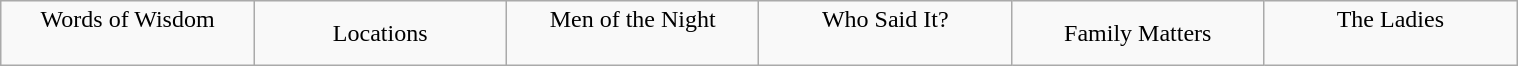<table class="wikitable" style="text-align: center; width: 80%; margin: 1em auto 1em auto;">
<tr>
<td style="width:50pt;"> Words of Wisdom <br> <br></td>
<td style="width:50pt;"> Locations</td>
<td style="width:50pt;"> Men of the Night <br> <br></td>
<td style="width:50pt;"> Who Said It? <br> <br></td>
<td style="width:50pt;"> Family Matters</td>
<td style="width:50pt;"> The Ladies <br> <br></td>
</tr>
</table>
